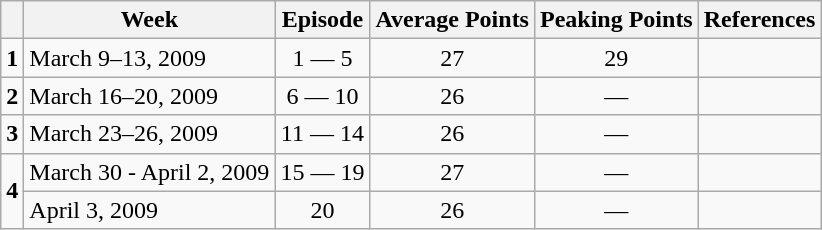<table class="wikitable">
<tr>
<th></th>
<th>Week</th>
<th>Episode</th>
<th>Average Points</th>
<th>Peaking Points</th>
<th>References</th>
</tr>
<tr>
<td style="text-align:center;"><strong>1</strong></td>
<td>March 9–13, 2009</td>
<td style="text-align:center;">1 — 5</td>
<td style="text-align:center;">27</td>
<td style="text-align:center;">29</td>
<td></td>
</tr>
<tr>
<td style="text-align:center;"><strong>2</strong></td>
<td>March 16–20, 2009</td>
<td style="text-align:center;">6 — 10</td>
<td style="text-align:center;">26</td>
<td style="text-align:center;">—</td>
<td></td>
</tr>
<tr>
<td style="text-align:center;"><strong>3</strong></td>
<td>March 23–26, 2009</td>
<td style="text-align:center;">11 — 14</td>
<td style="text-align:center;">26</td>
<td style="text-align:center;">—</td>
<td></td>
</tr>
<tr>
<td rowspan="2" style="text-align:center;"><strong>4</strong></td>
<td>March 30 - April 2, 2009</td>
<td style="text-align:center;">15 — 19</td>
<td style="text-align:center;">27</td>
<td style="text-align:center;">—</td>
<td></td>
</tr>
<tr>
<td>April 3, 2009</td>
<td style="text-align:center;">20</td>
<td style="text-align:center;">26</td>
<td style="text-align:center;">—</td>
<td></td>
</tr>
</table>
